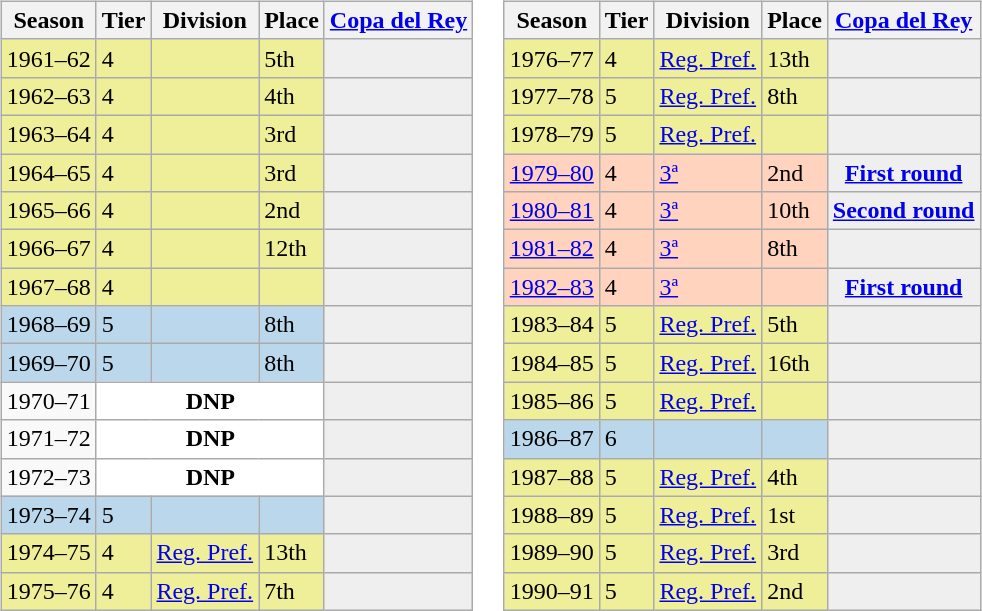<table>
<tr>
<td valign="top" width=0%><br><table class="wikitable">
<tr style="background:#f0f6fa;">
<th>Season</th>
<th>Tier</th>
<th>Division</th>
<th>Place</th>
<th><a href='#'>Copa del Rey</a></th>
</tr>
<tr>
<td style="background:#EFEF99;">1961–62</td>
<td style="background:#EFEF99;">4</td>
<td style="background:#EFEF99;"></td>
<td style="background:#EFEF99;">5th</td>
<th style="background:#efefef;"></th>
</tr>
<tr>
<td style="background:#EFEF99;">1962–63</td>
<td style="background:#EFEF99;">4</td>
<td style="background:#EFEF99;"></td>
<td style="background:#EFEF99;">4th</td>
<th style="background:#efefef;"></th>
</tr>
<tr>
<td style="background:#EFEF99;">1963–64</td>
<td style="background:#EFEF99;">4</td>
<td style="background:#EFEF99;"></td>
<td style="background:#EFEF99;">3rd</td>
<th style="background:#efefef;"></th>
</tr>
<tr>
<td style="background:#EFEF99;">1964–65</td>
<td style="background:#EFEF99;">4</td>
<td style="background:#EFEF99;"></td>
<td style="background:#EFEF99;">3rd</td>
<th style="background:#efefef;"></th>
</tr>
<tr>
<td style="background:#EFEF99;">1965–66</td>
<td style="background:#EFEF99;">4</td>
<td style="background:#EFEF99;"></td>
<td style="background:#EFEF99;">2nd</td>
<th style="background:#efefef;"></th>
</tr>
<tr>
<td style="background:#EFEF99;">1966–67</td>
<td style="background:#EFEF99;">4</td>
<td style="background:#EFEF99;"></td>
<td style="background:#EFEF99;">12th</td>
<th style="background:#efefef;"></th>
</tr>
<tr>
<td style="background:#EFEF99;">1967–68</td>
<td style="background:#EFEF99;">4</td>
<td style="background:#EFEF99;"></td>
<td style="background:#EFEF99;"></td>
<th style="background:#efefef;"></th>
</tr>
<tr>
<td style="background:#BBD7EC;">1968–69</td>
<td style="background:#BBD7EC;">5</td>
<td style="background:#BBD7EC;"></td>
<td style="background:#BBD7EC;">8th</td>
<th style="background:#efefef;"></th>
</tr>
<tr>
<td style="background:#BBD7EC;">1969–70</td>
<td style="background:#BBD7EC;">5</td>
<td style="background:#BBD7EC;"></td>
<td style="background:#BBD7EC;">8th</td>
<th style="background:#efefef;"></th>
</tr>
<tr>
<td>1970–71</td>
<th colspan="3" style="background:#FFFFFF;">DNP</th>
<th style="background:#efefef;"></th>
</tr>
<tr>
<td>1971–72</td>
<th colspan="3" style="background:#FFFFFF;">DNP</th>
<th style="background:#efefef;"></th>
</tr>
<tr>
<td>1972–73</td>
<th colspan="3" style="background:#FFFFFF;">DNP</th>
<th style="background:#efefef;"></th>
</tr>
<tr>
<td style="background:#BBD7EC;">1973–74</td>
<td style="background:#BBD7EC;">5</td>
<td style="background:#BBD7EC;"></td>
<td style="background:#BBD7EC;"></td>
<th style="background:#efefef;"></th>
</tr>
<tr>
<td style="background:#EFEF99;">1974–75</td>
<td style="background:#EFEF99;">4</td>
<td style="background:#EFEF99;"><a href='#'>Reg. Pref.</a></td>
<td style="background:#EFEF99;">13th</td>
<th style="background:#efefef;"></th>
</tr>
<tr>
<td style="background:#EFEF99;">1975–76</td>
<td style="background:#EFEF99;">4</td>
<td style="background:#EFEF99;"><a href='#'>Reg. Pref.</a></td>
<td style="background:#EFEF99;">7th</td>
<th style="background:#efefef;"></th>
</tr>
</table>
</td>
<td valign="top" width=0%><br><table class="wikitable">
<tr style="background:#f0f6fa;">
<th>Season</th>
<th>Tier</th>
<th>Division</th>
<th>Place</th>
<th><a href='#'>Copa del Rey</a></th>
</tr>
<tr>
<td style="background:#EFEF99;">1976–77</td>
<td style="background:#EFEF99;">4</td>
<td style="background:#EFEF99;"><a href='#'>Reg. Pref.</a></td>
<td style="background:#EFEF99;">13th</td>
<th style="background:#efefef;"></th>
</tr>
<tr>
<td style="background:#EFEF99;">1977–78</td>
<td style="background:#EFEF99;">5</td>
<td style="background:#EFEF99;"><a href='#'>Reg. Pref.</a></td>
<td style="background:#EFEF99;">8th</td>
<th style="background:#efefef;"></th>
</tr>
<tr>
<td style="background:#EFEF99;">1978–79</td>
<td style="background:#EFEF99;">5</td>
<td style="background:#EFEF99;"><a href='#'>Reg. Pref.</a></td>
<td style="background:#EFEF99;"></td>
<th style="background:#efefef;"></th>
</tr>
<tr>
<td style="background:#FFD3BD;"><a href='#'>1979–80</a></td>
<td style="background:#FFD3BD;">4</td>
<td style="background:#FFD3BD;"><a href='#'>3ª</a></td>
<td style="background:#FFD3BD;">2nd</td>
<th style="background:#efefef;"><a href='#'>First round</a></th>
</tr>
<tr>
<td style="background:#FFD3BD;"><a href='#'>1980–81</a></td>
<td style="background:#FFD3BD;">4</td>
<td style="background:#FFD3BD;"><a href='#'>3ª</a></td>
<td style="background:#FFD3BD;">10th</td>
<th style="background:#efefef;"><a href='#'>Second round</a></th>
</tr>
<tr>
<td style="background:#FFD3BD;"><a href='#'>1981–82</a></td>
<td style="background:#FFD3BD;">4</td>
<td style="background:#FFD3BD;"><a href='#'>3ª</a></td>
<td style="background:#FFD3BD;">8th</td>
<td style="background:#efefef;"></td>
</tr>
<tr>
<td style="background:#FFD3BD;"><a href='#'>1982–83</a></td>
<td style="background:#FFD3BD;">4</td>
<td style="background:#FFD3BD;"><a href='#'>3ª</a></td>
<td style="background:#FFD3BD;"></td>
<th style="background:#efefef;"><a href='#'>First round</a></th>
</tr>
<tr>
<td style="background:#EFEF99;">1983–84</td>
<td style="background:#EFEF99;">5</td>
<td style="background:#EFEF99;"><a href='#'>Reg. Pref.</a></td>
<td style="background:#EFEF99;">5th</td>
<th style="background:#efefef;"></th>
</tr>
<tr>
<td style="background:#EFEF99;">1984–85</td>
<td style="background:#EFEF99;">5</td>
<td style="background:#EFEF99;"><a href='#'>Reg. Pref.</a></td>
<td style="background:#EFEF99;">16th</td>
<th style="background:#efefef;"></th>
</tr>
<tr>
<td style="background:#EFEF99;">1985–86</td>
<td style="background:#EFEF99;">5</td>
<td style="background:#EFEF99;"><a href='#'>Reg. Pref.</a></td>
<td style="background:#EFEF99;"></td>
<th style="background:#efefef;"></th>
</tr>
<tr>
<td style="background:#BBD7EC;">1986–87</td>
<td style="background:#BBD7EC;">6</td>
<td style="background:#BBD7EC;"></td>
<td style="background:#BBD7EC;"></td>
<th style="background:#efefef;"></th>
</tr>
<tr>
<td style="background:#EFEF99;">1987–88</td>
<td style="background:#EFEF99;">5</td>
<td style="background:#EFEF99;"><a href='#'>Reg. Pref.</a></td>
<td style="background:#EFEF99;">4th</td>
<th style="background:#efefef;"></th>
</tr>
<tr>
<td style="background:#EFEF99;">1988–89</td>
<td style="background:#EFEF99;">5</td>
<td style="background:#EFEF99;"><a href='#'>Reg. Pref.</a></td>
<td style="background:#EFEF99;">1st</td>
<th style="background:#efefef;"></th>
</tr>
<tr>
<td style="background:#EFEF99;">1989–90</td>
<td style="background:#EFEF99;">5</td>
<td style="background:#EFEF99;"><a href='#'>Reg. Pref.</a></td>
<td style="background:#EFEF99;">3rd</td>
<th style="background:#efefef;"></th>
</tr>
<tr>
<td style="background:#EFEF99;">1990–91</td>
<td style="background:#EFEF99;">5</td>
<td style="background:#EFEF99;"><a href='#'>Reg. Pref.</a></td>
<td style="background:#EFEF99;">2nd</td>
<th style="background:#efefef;"></th>
</tr>
</table>
</td>
</tr>
</table>
